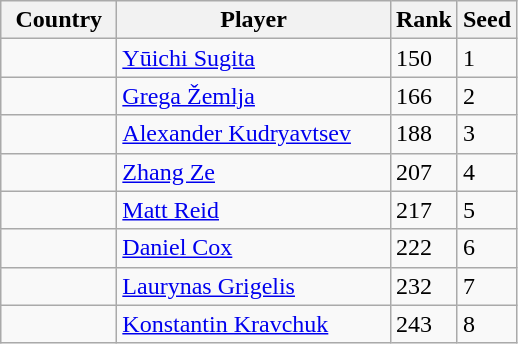<table class="sortable wikitable">
<tr>
<th width="70">Country</th>
<th width="175">Player</th>
<th>Rank</th>
<th>Seed</th>
</tr>
<tr>
<td></td>
<td><a href='#'>Yūichi Sugita</a></td>
<td>150</td>
<td>1</td>
</tr>
<tr>
<td></td>
<td><a href='#'>Grega Žemlja</a></td>
<td>166</td>
<td>2</td>
</tr>
<tr>
<td></td>
<td><a href='#'>Alexander Kudryavtsev</a></td>
<td>188</td>
<td>3</td>
</tr>
<tr>
<td></td>
<td><a href='#'>Zhang Ze</a></td>
<td>207</td>
<td>4</td>
</tr>
<tr>
<td></td>
<td><a href='#'>Matt Reid</a></td>
<td>217</td>
<td>5</td>
</tr>
<tr>
<td></td>
<td><a href='#'>Daniel Cox</a></td>
<td>222</td>
<td>6</td>
</tr>
<tr>
<td></td>
<td><a href='#'>Laurynas Grigelis</a></td>
<td>232</td>
<td>7</td>
</tr>
<tr>
<td></td>
<td><a href='#'>Konstantin Kravchuk</a></td>
<td>243</td>
<td>8</td>
</tr>
</table>
